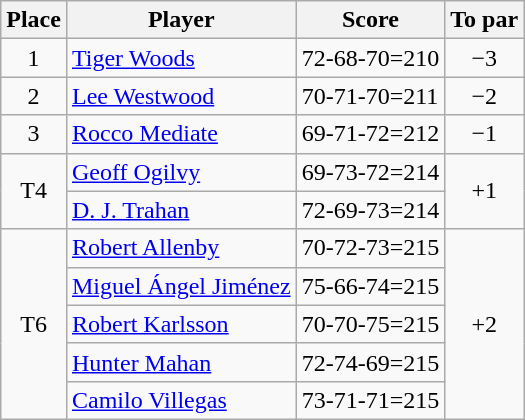<table class="wikitable">
<tr>
<th>Place</th>
<th>Player</th>
<th>Score</th>
<th>To par</th>
</tr>
<tr>
<td align=center>1</td>
<td> <a href='#'>Tiger Woods</a></td>
<td>72-68-70=210</td>
<td align=center>−3</td>
</tr>
<tr>
<td align=center>2</td>
<td> <a href='#'>Lee Westwood</a></td>
<td>70-71-70=211</td>
<td align=center>−2</td>
</tr>
<tr>
<td align=center>3</td>
<td> <a href='#'>Rocco Mediate</a></td>
<td>69-71-72=212</td>
<td align=center>−1</td>
</tr>
<tr>
<td rowspan="2" align=center>T4</td>
<td> <a href='#'>Geoff Ogilvy</a></td>
<td>69-73-72=214</td>
<td rowspan="2" align=center>+1</td>
</tr>
<tr>
<td> <a href='#'>D. J. Trahan</a></td>
<td>72-69-73=214</td>
</tr>
<tr>
<td rowspan="5" align=center>T6</td>
<td> <a href='#'>Robert Allenby</a></td>
<td>70-72-73=215</td>
<td rowspan="5" align=center>+2</td>
</tr>
<tr>
<td> <a href='#'>Miguel Ángel Jiménez</a></td>
<td>75-66-74=215</td>
</tr>
<tr>
<td> <a href='#'>Robert Karlsson</a></td>
<td>70-70-75=215</td>
</tr>
<tr>
<td> <a href='#'>Hunter Mahan</a></td>
<td>72-74-69=215</td>
</tr>
<tr>
<td> <a href='#'>Camilo Villegas</a></td>
<td>73-71-71=215</td>
</tr>
</table>
